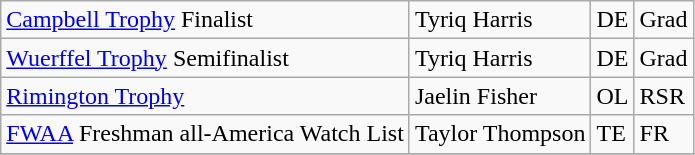<table class="wikitable">
<tr>
<td><a href='#'>Campbell Trophy</a> Finalist</td>
<td>Tyriq Harris</td>
<td>DE</td>
<td>Grad</td>
</tr>
<tr>
<td><a href='#'>Wuerffel Trophy</a> Semifinalist</td>
<td>Tyriq Harris</td>
<td>DE</td>
<td>Grad</td>
</tr>
<tr>
<td><a href='#'>Rimington Trophy</a></td>
<td>Jaelin Fisher</td>
<td>OL</td>
<td>RSR</td>
</tr>
<tr>
<td><a href='#'>FWAA</a> Freshman all-America Watch List</td>
<td>Taylor Thompson</td>
<td>TE</td>
<td>FR</td>
</tr>
<tr>
</tr>
</table>
